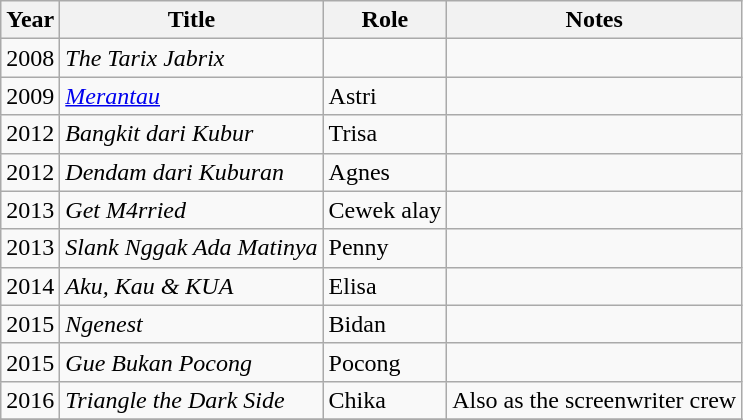<table class="wikitable sortable">
<tr>
<th>Year</th>
<th>Title</th>
<th>Role</th>
<th>Notes</th>
</tr>
<tr>
<td>2008</td>
<td><em>The Tarix Jabrix</em></td>
<td></td>
<td></td>
</tr>
<tr>
<td>2009</td>
<td><em><a href='#'>Merantau</a></em></td>
<td>Astri</td>
<td></td>
</tr>
<tr>
<td>2012</td>
<td><em>Bangkit dari Kubur</em></td>
<td>Trisa</td>
<td></td>
</tr>
<tr>
<td>2012</td>
<td><em>Dendam dari Kuburan</em></td>
<td>Agnes</td>
<td></td>
</tr>
<tr>
<td>2013</td>
<td><em>Get M4rried</em></td>
<td>Cewek alay</td>
<td></td>
</tr>
<tr>
<td>2013</td>
<td><em>Slank Nggak Ada Matinya</em></td>
<td>Penny</td>
<td></td>
</tr>
<tr>
<td>2014</td>
<td><em>Aku, Kau & KUA</em></td>
<td>Elisa</td>
<td></td>
</tr>
<tr>
<td>2015</td>
<td><em>Ngenest</em></td>
<td>Bidan</td>
<td></td>
</tr>
<tr>
<td>2015</td>
<td><em>Gue Bukan Pocong</em></td>
<td>Pocong</td>
<td></td>
</tr>
<tr>
<td>2016</td>
<td><em>Triangle the Dark Side</em></td>
<td>Chika</td>
<td>Also as the screenwriter crew</td>
</tr>
<tr>
</tr>
</table>
